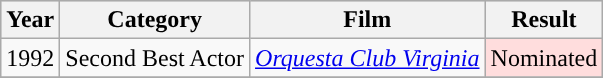<table class="wikitable">
<tr bgcolor="#CCCCCC">
<th>Year</th>
<th>Category</th>
<th>Film</th>
<th>Result</th>
</tr>
<tr>
<td>1992</td>
<td>Second Best Actor</td>
<td><em><a href='#'>Orquesta Club Virginia</a></em></td>
<td style="background: #ffdddd">Nominated</td>
</tr>
<tr>
</tr>
</table>
